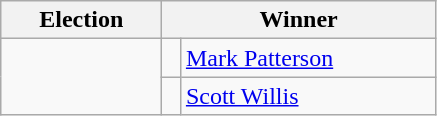<table class=wikitable>
<tr>
<th width=100>Election</th>
<th width=175 colspan=2>Winner</th>
</tr>
<tr>
<td rowspan=2></td>
<td width=5 bgcolor=></td>
<td><a href='#'>Mark Patterson</a></td>
</tr>
<tr>
<td width=5 bgcolor=></td>
<td><a href='#'>Scott Willis</a></td>
</tr>
</table>
